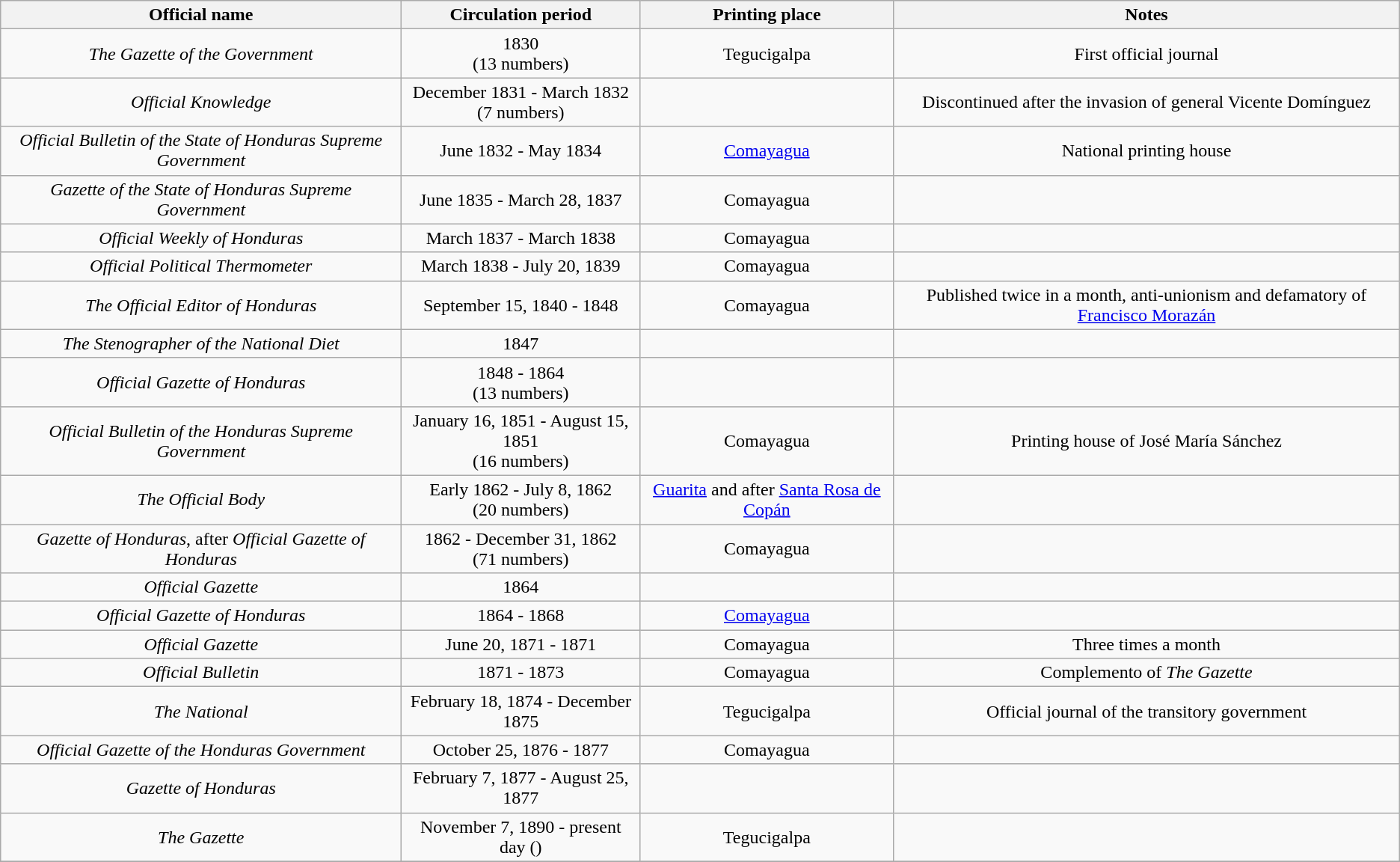<table class="wikitable" style="text-align:center">
<tr>
<th>Official name</th>
<th>Circulation period</th>
<th>Printing place</th>
<th>Notes</th>
</tr>
<tr>
<td><em>The Gazette of the Government</em></td>
<td>1830<br>(13 numbers)</td>
<td>Tegucigalpa</td>
<td>First official journal</td>
</tr>
<tr>
<td><em>Official Knowledge</em></td>
<td>December 1831 - March 1832<br>(7 numbers)</td>
<td></td>
<td>Discontinued after the invasion of general Vicente Domínguez</td>
</tr>
<tr>
<td><em>Official Bulletin of the State of Honduras Supreme Government</em></td>
<td>June 1832 - May 1834</td>
<td><a href='#'>Comayagua</a></td>
<td>National printing house</td>
</tr>
<tr>
<td><em>Gazette of the State of Honduras Supreme Government</em></td>
<td>June 1835 - March 28, 1837</td>
<td>Comayagua</td>
<td></td>
</tr>
<tr>
<td><em>Official Weekly of Honduras</em></td>
<td>March 1837 - March 1838</td>
<td>Comayagua</td>
<td></td>
</tr>
<tr>
<td><em>Official Political Thermometer</em></td>
<td>March 1838 - July 20, 1839</td>
<td>Comayagua</td>
<td></td>
</tr>
<tr>
<td><em>The Official Editor of Honduras</em></td>
<td>September 15, 1840 - 1848</td>
<td>Comayagua</td>
<td>Published twice in a month, anti-unionism and defamatory of <a href='#'>Francisco Morazán</a></td>
</tr>
<tr>
<td><em>The Stenographer of the National Diet</em></td>
<td>1847</td>
<td></td>
<td></td>
</tr>
<tr>
<td><em>Official Gazette of Honduras</em></td>
<td>1848 - 1864<br>(13 numbers)</td>
<td></td>
<td></td>
</tr>
<tr>
<td><em>Official Bulletin of the Honduras  Supreme Government</em></td>
<td>January 16, 1851 - August 15, 1851<br>(16 numbers)</td>
<td>Comayagua</td>
<td>Printing house of José María Sánchez</td>
</tr>
<tr>
<td><em>The Official Body</em></td>
<td>Early 1862 - July 8, 1862<br>(20 numbers)</td>
<td><a href='#'>Guarita</a> and after <a href='#'>Santa Rosa de Copán</a></td>
<td></td>
</tr>
<tr>
<td><em>Gazette of Honduras</em>, after <em>Official Gazette of Honduras</em></td>
<td>1862 - December 31, 1862<br>(71 numbers)</td>
<td>Comayagua</td>
<td></td>
</tr>
<tr>
<td><em>Official Gazette</em></td>
<td>1864</td>
<td></td>
<td></td>
</tr>
<tr>
<td><em>Official Gazette of Honduras</em></td>
<td>1864 - 1868</td>
<td><a href='#'>Comayagua</a></td>
<td></td>
</tr>
<tr>
<td><em>Official Gazette</em></td>
<td>June 20, 1871 - 1871</td>
<td>Comayagua</td>
<td>Three times a month</td>
</tr>
<tr>
<td><em>Official Bulletin</em></td>
<td>1871 - 1873</td>
<td>Comayagua</td>
<td>Complemento of <em>The Gazette</em></td>
</tr>
<tr>
<td><em>The National</em></td>
<td>February 18, 1874 - December 1875</td>
<td>Tegucigalpa</td>
<td>Official journal of the transitory government</td>
</tr>
<tr>
<td><em>Official Gazette of the Honduras Government</em></td>
<td>October 25, 1876 - 1877</td>
<td>Comayagua</td>
<td></td>
</tr>
<tr>
<td><em>Gazette of Honduras</em></td>
<td>February 7, 1877 - August 25, 1877</td>
<td></td>
<td></td>
</tr>
<tr>
<td><em>The Gazette</em></td>
<td>November 7, 1890 - present day ()</td>
<td>Tegucigalpa</td>
<td></td>
</tr>
<tr>
</tr>
</table>
